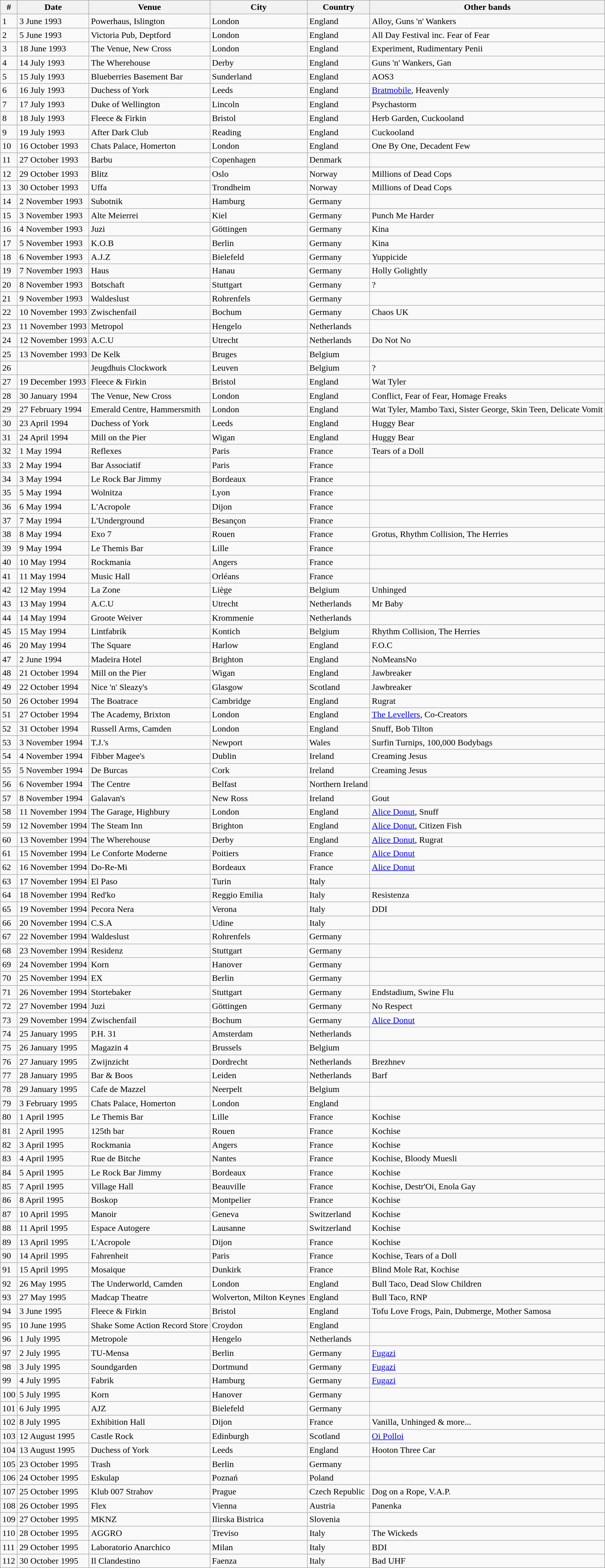<table class="wikitable">
<tr>
<th>#</th>
<th>Date</th>
<th>Venue</th>
<th>City</th>
<th>Country</th>
<th>Other bands</th>
</tr>
<tr>
<td>1</td>
<td>3 June 1993</td>
<td>Powerhaus, Islington</td>
<td>London</td>
<td>England</td>
<td>Alloy, Guns 'n' Wankers</td>
</tr>
<tr>
<td>2</td>
<td>5 June 1993</td>
<td>Victoria Pub, Deptford</td>
<td>London</td>
<td>England</td>
<td>All Day Festival inc. Fear of Fear</td>
</tr>
<tr>
<td>3</td>
<td>18 June 1993</td>
<td>The Venue, New Cross</td>
<td>London</td>
<td>England</td>
<td>Experiment, Rudimentary Penii</td>
</tr>
<tr>
<td>4</td>
<td>14 July 1993</td>
<td>The Wherehouse</td>
<td>Derby</td>
<td>England</td>
<td>Guns 'n' Wankers, Gan</td>
</tr>
<tr>
<td>5</td>
<td>15 July 1993</td>
<td>Blueberries Basement Bar</td>
<td>Sunderland</td>
<td>England</td>
<td>AOS3</td>
</tr>
<tr>
<td>6</td>
<td>16 July 1993</td>
<td>Duchess of York</td>
<td>Leeds</td>
<td>England</td>
<td><a href='#'>Bratmobile</a>, Heavenly</td>
</tr>
<tr>
<td>7</td>
<td>17 July 1993</td>
<td>Duke of Wellington</td>
<td>Lincoln</td>
<td>England</td>
<td>Psychastorm</td>
</tr>
<tr>
<td>8</td>
<td>18 July 1993</td>
<td>Fleece & Firkin</td>
<td>Bristol</td>
<td>England</td>
<td>Herb Garden, Cuckooland</td>
</tr>
<tr>
<td>9</td>
<td>19 July 1993</td>
<td>After Dark Club</td>
<td>Reading</td>
<td>England</td>
<td>Cuckooland</td>
</tr>
<tr>
<td>10</td>
<td>16 October 1993</td>
<td>Chats Palace, Homerton</td>
<td>London</td>
<td>England</td>
<td>One By One, Decadent Few</td>
</tr>
<tr>
<td>11</td>
<td>27 October 1993</td>
<td>Barbu</td>
<td>Copenhagen</td>
<td>Denmark</td>
<td></td>
</tr>
<tr>
<td>12</td>
<td>29 October 1993</td>
<td>Blitz</td>
<td>Oslo</td>
<td>Norway</td>
<td>Millions of Dead Cops</td>
</tr>
<tr>
<td>13</td>
<td>30 October 1993</td>
<td>Uffa</td>
<td>Trondheim</td>
<td>Norway</td>
<td>Millions of Dead Cops</td>
</tr>
<tr>
<td>14</td>
<td>2 November 1993</td>
<td>Subotnik</td>
<td>Hamburg</td>
<td>Germany</td>
<td></td>
</tr>
<tr>
<td>15</td>
<td>3 November 1993</td>
<td>Alte Meierrei</td>
<td>Kiel</td>
<td>Germany</td>
<td>Punch Me Harder</td>
</tr>
<tr>
<td>16</td>
<td>4 November 1993</td>
<td>Juzi</td>
<td>Göttingen</td>
<td>Germany</td>
<td>Kina</td>
</tr>
<tr>
<td>17</td>
<td>5 November 1993</td>
<td>K.O.B</td>
<td>Berlin</td>
<td>Germany</td>
<td>Kina</td>
</tr>
<tr>
<td>18</td>
<td>6 November 1993</td>
<td>A.J.Z</td>
<td>Bielefeld</td>
<td>Germany</td>
<td>Yuppicide</td>
</tr>
<tr>
<td>19</td>
<td>7 November 1993</td>
<td>Haus</td>
<td>Hanau</td>
<td>Germany</td>
<td>Holly Golightly</td>
</tr>
<tr>
<td>20</td>
<td>8 November 1993</td>
<td>Botschaft</td>
<td>Stuttgart</td>
<td>Germany</td>
<td>?</td>
</tr>
<tr>
<td>21</td>
<td>9 November 1993</td>
<td>Waldeslust</td>
<td>Rohrenfels</td>
<td>Germany</td>
<td></td>
</tr>
<tr>
<td>22</td>
<td>10 November 1993</td>
<td>Zwischenfail</td>
<td>Bochum</td>
<td>Germany</td>
<td>Chaos UK</td>
</tr>
<tr>
<td>23</td>
<td>11 November 1993</td>
<td>Metropol</td>
<td>Hengelo</td>
<td>Netherlands</td>
<td></td>
</tr>
<tr>
<td>24</td>
<td>12 November 1993</td>
<td>A.C.U</td>
<td>Utrecht</td>
<td>Netherlands</td>
<td>Do Not No</td>
</tr>
<tr>
<td>25</td>
<td>13 November 1993</td>
<td>De Kelk</td>
<td>Bruges</td>
<td>Belgium</td>
<td></td>
</tr>
<tr>
<td>26</td>
<td></td>
<td>Jeugdhuis Clockwork</td>
<td>Leuven</td>
<td>Belgium</td>
<td>?</td>
</tr>
<tr>
<td>27</td>
<td>19 December 1993</td>
<td>Fleece & Firkin</td>
<td>Bristol</td>
<td>England</td>
<td>Wat Tyler</td>
</tr>
<tr>
<td>28</td>
<td>30 January 1994</td>
<td>The Venue, New Cross</td>
<td>London</td>
<td>England</td>
<td>Conflict, Fear of Fear, Homage Freaks</td>
</tr>
<tr>
<td>29</td>
<td>27 February 1994</td>
<td>Emerald Centre, Hammersmith</td>
<td>London</td>
<td>England</td>
<td>Wat Tyler, Mambo Taxi, Sister George, Skin Teen, Delicate Vomit</td>
</tr>
<tr>
<td>30</td>
<td>23 April 1994</td>
<td>Duchess of York</td>
<td>Leeds</td>
<td>England</td>
<td>Huggy Bear</td>
</tr>
<tr>
<td>31</td>
<td>24 April 1994</td>
<td>Mill on the Pier</td>
<td>Wigan</td>
<td>England</td>
<td>Huggy Bear</td>
</tr>
<tr>
<td>32</td>
<td>1 May 1994</td>
<td>Reflexes</td>
<td>Paris</td>
<td>France</td>
<td>Tears of a Doll</td>
</tr>
<tr>
<td>33</td>
<td>2 May 1994</td>
<td>Bar Associatif</td>
<td>Paris</td>
<td>France</td>
<td></td>
</tr>
<tr>
<td>34</td>
<td>3 May 1994</td>
<td>Le Rock Bar Jimmy</td>
<td>Bordeaux</td>
<td>France</td>
<td></td>
</tr>
<tr>
<td>35</td>
<td>5 May 1994</td>
<td>Wolnitza</td>
<td>Lyon</td>
<td>France</td>
<td></td>
</tr>
<tr>
<td>36</td>
<td>6 May 1994</td>
<td>L'Acropole</td>
<td>Dijon</td>
<td>France</td>
<td></td>
</tr>
<tr>
<td>37</td>
<td>7 May 1994</td>
<td>L'Underground</td>
<td>Besançon</td>
<td>France</td>
<td></td>
</tr>
<tr>
<td>38</td>
<td>8 May 1994</td>
<td>Exo 7</td>
<td>Rouen</td>
<td>France</td>
<td>Grotus, Rhythm Collision, The Herries</td>
</tr>
<tr>
<td>39</td>
<td>9 May 1994</td>
<td>Le Themis Bar</td>
<td>Lille</td>
<td>France</td>
<td></td>
</tr>
<tr>
<td>40</td>
<td>10 May 1994</td>
<td>Rockmania</td>
<td>Angers</td>
<td>France</td>
<td></td>
</tr>
<tr>
<td>41</td>
<td>11 May 1994</td>
<td>Music Hall</td>
<td>Orléans</td>
<td>France</td>
<td></td>
</tr>
<tr>
<td>42</td>
<td>12 May 1994</td>
<td>La Zone</td>
<td>Liège</td>
<td>Belgium</td>
<td>Unhinged</td>
</tr>
<tr>
<td>43</td>
<td>13 May 1994</td>
<td>A.C.U</td>
<td>Utrecht</td>
<td>Netherlands</td>
<td>Mr Baby</td>
</tr>
<tr>
<td>44</td>
<td>14 May 1994</td>
<td>Groote Weiver</td>
<td>Krommenie</td>
<td>Netherlands</td>
<td></td>
</tr>
<tr>
<td>45</td>
<td>15 May 1994</td>
<td>Lintfabrik</td>
<td>Kontich</td>
<td>Belgium</td>
<td>Rhythm Collision, The Herries</td>
</tr>
<tr>
<td>46</td>
<td>20 May 1994</td>
<td>The Square</td>
<td>Harlow</td>
<td>England</td>
<td>F.O.C</td>
</tr>
<tr>
<td>47</td>
<td>2 June 1994</td>
<td>Madeira Hotel</td>
<td>Brighton</td>
<td>England</td>
<td>NoMeansNo</td>
</tr>
<tr>
<td>48</td>
<td>21 October 1994</td>
<td>Mill on the Pier</td>
<td>Wigan</td>
<td>England</td>
<td>Jawbreaker</td>
</tr>
<tr>
<td>49</td>
<td>22 October 1994</td>
<td>Nice 'n' Sleazy's</td>
<td>Glasgow</td>
<td>Scotland</td>
<td>Jawbreaker</td>
</tr>
<tr>
<td>50</td>
<td>26 October 1994</td>
<td>The Boatrace</td>
<td>Cambridge</td>
<td>England</td>
<td>Rugrat</td>
</tr>
<tr>
<td>51</td>
<td>27 October 1994</td>
<td>The Academy, Brixton</td>
<td>London</td>
<td>England</td>
<td><a href='#'>The Levellers</a>, Co-Creators</td>
</tr>
<tr>
<td>52</td>
<td>31 October 1994</td>
<td>Russell Arms, Camden</td>
<td>London</td>
<td>England</td>
<td>Snuff, Bob Tilton</td>
</tr>
<tr>
<td>53</td>
<td>3 November 1994</td>
<td>T.J.'s</td>
<td>Newport</td>
<td>Wales</td>
<td>Surfin Turnips, 100,000 Bodybags</td>
</tr>
<tr>
<td>54</td>
<td>4 November 1994</td>
<td>Fibber Magee's</td>
<td>Dublin</td>
<td>Ireland</td>
<td>Creaming Jesus</td>
</tr>
<tr>
<td>55</td>
<td>5 November 1994</td>
<td>De Burcas</td>
<td>Cork</td>
<td>Ireland</td>
<td>Creaming Jesus</td>
</tr>
<tr>
<td>56</td>
<td>6 November 1994</td>
<td>The Centre</td>
<td>Belfast</td>
<td>Northern Ireland</td>
<td></td>
</tr>
<tr>
<td>57</td>
<td>8 November 1994</td>
<td>Galavan's</td>
<td>New Ross</td>
<td>Ireland</td>
<td>Gout</td>
</tr>
<tr>
<td>58</td>
<td>11 November 1994</td>
<td>The Garage, Highbury</td>
<td>London</td>
<td>England</td>
<td><a href='#'>Alice Donut</a>, Snuff</td>
</tr>
<tr>
<td>59</td>
<td>12 November 1994</td>
<td>The Steam Inn</td>
<td>Brighton</td>
<td>England</td>
<td><a href='#'>Alice Donut</a>, Citizen Fish</td>
</tr>
<tr>
<td>60</td>
<td>13 November 1994</td>
<td>The Wherehouse</td>
<td>Derby</td>
<td>England</td>
<td><a href='#'>Alice Donut</a>, Rugrat</td>
</tr>
<tr>
<td>61</td>
<td>15 November 1994</td>
<td>Le Conforte Moderne</td>
<td>Poitiers</td>
<td>France</td>
<td><a href='#'>Alice Donut</a></td>
</tr>
<tr>
<td>62</td>
<td>16 November 1994</td>
<td>Do-Re-Mi</td>
<td>Bordeaux</td>
<td>France</td>
<td><a href='#'>Alice Donut</a></td>
</tr>
<tr>
<td>63</td>
<td>17 November 1994</td>
<td>El Paso</td>
<td>Turin</td>
<td>Italy</td>
<td></td>
</tr>
<tr>
<td>64</td>
<td>18 November 1994</td>
<td>Red'ko</td>
<td>Reggio Emilia</td>
<td>Italy</td>
<td>Resistenza</td>
</tr>
<tr>
<td>65</td>
<td>19 November 1994</td>
<td>Pecora Nera</td>
<td>Verona</td>
<td>Italy</td>
<td>DDI</td>
</tr>
<tr>
<td>66</td>
<td>20 November 1994</td>
<td>C.S.A</td>
<td>Udine</td>
<td>Italy</td>
<td></td>
</tr>
<tr>
<td>67</td>
<td>22 November 1994</td>
<td>Waldeslust</td>
<td>Rohrenfels</td>
<td>Germany</td>
<td></td>
</tr>
<tr>
<td>68</td>
<td>23 November 1994</td>
<td>Residenz</td>
<td>Stuttgart</td>
<td>Germany</td>
<td></td>
</tr>
<tr>
<td>69</td>
<td>24 November 1994</td>
<td>Korn</td>
<td>Hanover</td>
<td>Germany</td>
<td></td>
</tr>
<tr>
<td>70</td>
<td>25 November 1994</td>
<td>EX</td>
<td>Berlin</td>
<td>Germany</td>
<td></td>
</tr>
<tr>
<td>71</td>
<td>26 November 1994</td>
<td>Stortebaker</td>
<td>Stuttgart</td>
<td>Germany</td>
<td>Endstadium, Swine Flu</td>
</tr>
<tr>
<td>72</td>
<td>27 November 1994</td>
<td>Juzi</td>
<td>Göttingen</td>
<td>Germany</td>
<td>No Respect</td>
</tr>
<tr>
<td>73</td>
<td>29 November 1994</td>
<td>Zwischenfail</td>
<td>Bochum</td>
<td>Germany</td>
<td><a href='#'>Alice Donut</a></td>
</tr>
<tr>
<td>74</td>
<td>25 January 1995</td>
<td>P.H. 31</td>
<td>Amsterdam</td>
<td>Netherlands</td>
<td></td>
</tr>
<tr>
<td>75</td>
<td>26 January 1995</td>
<td>Magazin 4</td>
<td>Brussels</td>
<td>Belgium</td>
<td></td>
</tr>
<tr>
<td>76</td>
<td>27 January 1995</td>
<td>Zwijnzicht</td>
<td>Dordrecht</td>
<td>Netherlands</td>
<td>Brezhnev</td>
</tr>
<tr>
<td>77</td>
<td>28 January 1995</td>
<td>Bar & Boos</td>
<td>Leiden</td>
<td>Netherlands</td>
<td>Barf</td>
</tr>
<tr>
<td>78</td>
<td>29 January 1995</td>
<td>Cafe de Mazzel</td>
<td>Neerpelt</td>
<td>Belgium</td>
<td></td>
</tr>
<tr>
<td>79</td>
<td>3 February 1995</td>
<td>Chats Palace, Homerton</td>
<td>London</td>
<td>England</td>
<td></td>
</tr>
<tr>
<td>80</td>
<td>1 April 1995</td>
<td>Le Themis Bar</td>
<td>Lille</td>
<td>France</td>
<td>Kochise</td>
</tr>
<tr>
<td>81</td>
<td>2 April 1995</td>
<td>125th bar</td>
<td>Rouen</td>
<td>France</td>
<td>Kochise</td>
</tr>
<tr>
<td>82</td>
<td>3 April 1995</td>
<td>Rockmania</td>
<td>Angers</td>
<td>France</td>
<td>Kochise</td>
</tr>
<tr>
<td>83</td>
<td>4 April 1995</td>
<td>Rue de Bitche</td>
<td>Nantes</td>
<td>France</td>
<td>Kochise, Bloody Muesli</td>
</tr>
<tr>
<td>84</td>
<td>5 April 1995</td>
<td>Le Rock Bar Jimmy</td>
<td>Bordeaux</td>
<td>France</td>
<td>Kochise</td>
</tr>
<tr>
<td>85</td>
<td>7 April 1995</td>
<td>Village Hall</td>
<td>Beauville</td>
<td>France</td>
<td>Kochise, Destr'Oi, Enola Gay</td>
</tr>
<tr>
<td>86</td>
<td>8 April 1995</td>
<td>Boskop</td>
<td>Montpelier</td>
<td>France</td>
<td>Kochise</td>
</tr>
<tr>
<td>87</td>
<td>10 April 1995</td>
<td>Manoir</td>
<td>Geneva</td>
<td>Switzerland</td>
<td>Kochise</td>
</tr>
<tr>
<td>88</td>
<td>11 April 1995</td>
<td>Espace Autogere</td>
<td>Lausanne</td>
<td>Switzerland</td>
<td>Kochise</td>
</tr>
<tr>
<td>89</td>
<td>13 April 1995</td>
<td>L'Acropole</td>
<td>Dijon</td>
<td>France</td>
<td>Kochise</td>
</tr>
<tr>
<td>90</td>
<td>14 April 1995</td>
<td>Fahrenheit</td>
<td>Paris</td>
<td>France</td>
<td>Kochise, Tears of a Doll</td>
</tr>
<tr>
<td>91</td>
<td>15 April 1995</td>
<td>Mosaique</td>
<td>Dunkirk</td>
<td>France</td>
<td>Blind Mole Rat, Kochise</td>
</tr>
<tr>
<td>92</td>
<td>26 May 1995</td>
<td>The Underworld, Camden</td>
<td>London</td>
<td>England</td>
<td>Bull Taco, Dead Slow Children</td>
</tr>
<tr>
<td>93</td>
<td>27 May 1995</td>
<td>Madcap Theatre</td>
<td>Wolverton, Milton Keynes</td>
<td>England</td>
<td>Bull Taco, RNP</td>
</tr>
<tr>
<td>94</td>
<td>3 June 1995</td>
<td>Fleece & Firkin</td>
<td>Bristol</td>
<td>England</td>
<td>Tofu Love Frogs, Pain, Dubmerge, Mother Samosa</td>
</tr>
<tr>
<td>95</td>
<td>10 June 1995</td>
<td>Shake Some Action Record Store</td>
<td>Croydon</td>
<td>England</td>
<td></td>
</tr>
<tr>
<td>96</td>
<td>1 July 1995</td>
<td>Metropole</td>
<td>Hengelo</td>
<td>Netherlands</td>
<td></td>
</tr>
<tr>
<td>97</td>
<td>2 July 1995</td>
<td>TU-Mensa</td>
<td>Berlin</td>
<td>Germany</td>
<td><a href='#'>Fugazi</a></td>
</tr>
<tr>
<td>98</td>
<td>3 July 1995</td>
<td>Soundgarden</td>
<td>Dortmund</td>
<td>Germany</td>
<td><a href='#'>Fugazi</a></td>
</tr>
<tr>
<td>99</td>
<td>4 July 1995</td>
<td>Fabrik</td>
<td>Hamburg</td>
<td>Germany</td>
<td><a href='#'>Fugazi</a></td>
</tr>
<tr>
<td>100</td>
<td>5 July 1995</td>
<td>Korn</td>
<td>Hanover</td>
<td>Germany</td>
<td></td>
</tr>
<tr>
<td>101</td>
<td>6 July 1995</td>
<td>AJZ</td>
<td>Bielefeld</td>
<td>Germany</td>
<td></td>
</tr>
<tr>
<td>102</td>
<td>8 July 1995</td>
<td>Exhibition Hall</td>
<td>Dijon</td>
<td>France</td>
<td>Vanilla, Unhinged & more...</td>
</tr>
<tr>
<td>103</td>
<td>12 August 1995</td>
<td>Castle Rock</td>
<td>Edinburgh</td>
<td>Scotland</td>
<td><a href='#'>Oi Polloi</a></td>
</tr>
<tr>
<td>104</td>
<td>13 August 1995</td>
<td>Duchess of York</td>
<td>Leeds</td>
<td>England</td>
<td>Hooton Three Car</td>
</tr>
<tr>
<td>105</td>
<td>23 October 1995</td>
<td>Trash</td>
<td>Berlin</td>
<td>Germany</td>
<td></td>
</tr>
<tr>
<td>106</td>
<td>24 October 1995</td>
<td>Eskulap</td>
<td>Poznań</td>
<td>Poland</td>
<td></td>
</tr>
<tr>
<td>107</td>
<td>25 October 1995</td>
<td>Klub 007 Strahov</td>
<td>Prague</td>
<td>Czech Republic</td>
<td>Dog on a Rope, V.A.P.</td>
</tr>
<tr>
<td>108</td>
<td>26 October 1995</td>
<td>Flex</td>
<td>Vienna</td>
<td>Austria</td>
<td>Panenka</td>
</tr>
<tr>
<td>109</td>
<td>27 October 1995</td>
<td>MKNZ</td>
<td>Ilirska Bistrica</td>
<td>Slovenia</td>
<td></td>
</tr>
<tr>
<td>110</td>
<td>28 October 1995</td>
<td>AGGRO</td>
<td>Treviso</td>
<td>Italy</td>
<td>The Wickeds</td>
</tr>
<tr>
<td>111</td>
<td>29 October 1995</td>
<td>Laboratorio Anarchico</td>
<td>Milan</td>
<td>Italy</td>
<td>BDI</td>
</tr>
<tr>
<td>112</td>
<td>30 October 1995</td>
<td>Il Clandestino</td>
<td>Faenza</td>
<td>Italy</td>
<td>Bad UHF</td>
</tr>
</table>
